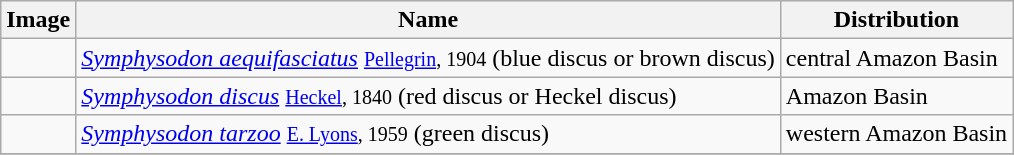<table class="wikitable sortable">
<tr>
<th>Image</th>
<th>Name</th>
<th>Distribution</th>
</tr>
<tr>
<td></td>
<td><em><a href='#'>Symphysodon aequifasciatus</a></em> <small><a href='#'>Pellegrin</a>, 1904</small> (blue discus or brown discus)</td>
<td>central Amazon Basin</td>
</tr>
<tr>
<td></td>
<td><em><a href='#'>Symphysodon discus</a></em> <small><a href='#'>Heckel</a>, 1840</small> (red discus or Heckel discus)</td>
<td>Amazon Basin</td>
</tr>
<tr>
<td></td>
<td><em><a href='#'>Symphysodon tarzoo</a></em> <small><a href='#'>E. Lyons</a>, 1959</small> (green discus)</td>
<td>western Amazon Basin</td>
</tr>
<tr>
</tr>
</table>
